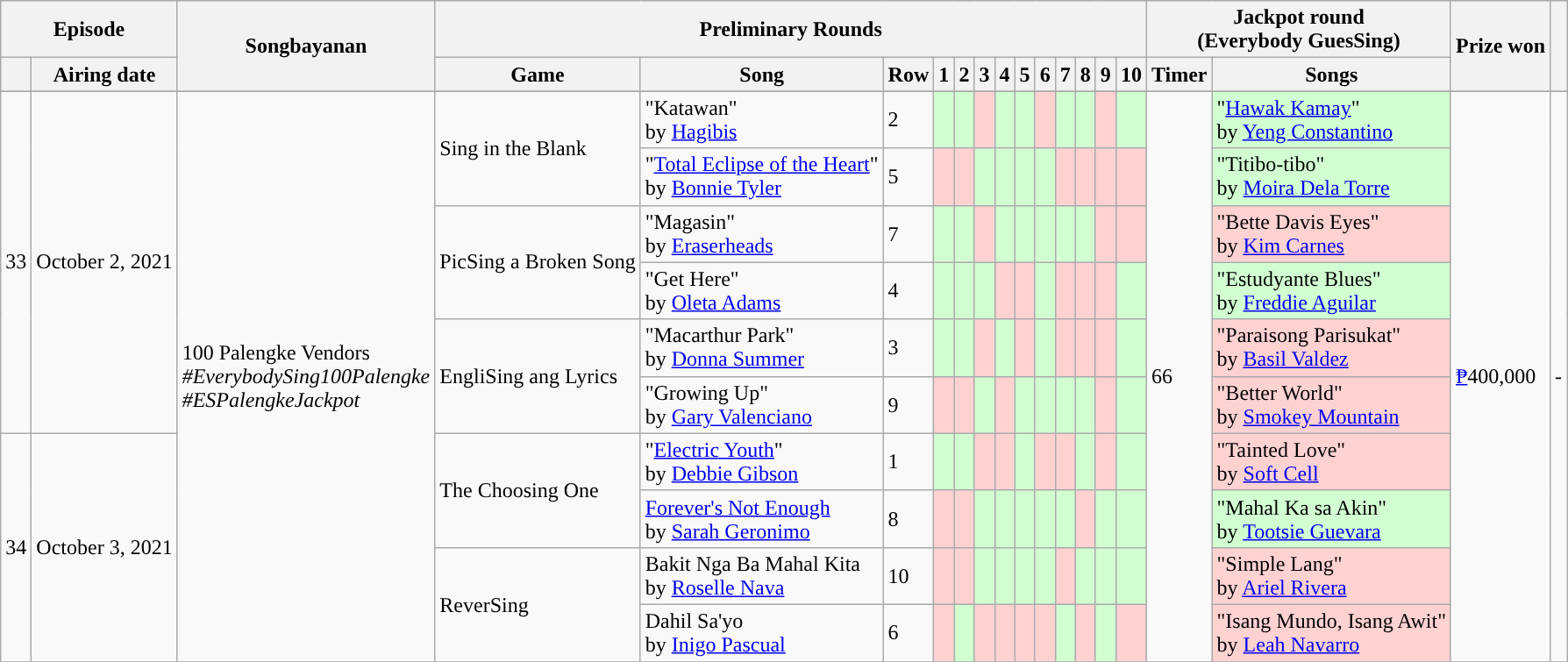<table class="wikitable plainrowheaders mw-collapsible ">
<tr>
<th colspan="2">Episode</th>
<th rowspan="2">Songbayanan</th>
<th colspan="13">Preliminary Rounds</th>
<th colspan="2">Jackpot round<br><strong>(Everybody GuesSing)</strong></th>
<th rowspan="2">Prize won</th>
<th rowspan="2"></th>
</tr>
<tr>
<th></th>
<th>Airing date</th>
<th>Game</th>
<th>Song</th>
<th>Row</th>
<th>1</th>
<th>2</th>
<th>3</th>
<th>4</th>
<th>5</th>
<th>6</th>
<th>7</th>
<th>8</th>
<th>9</th>
<th>10</th>
<th>Timer</th>
<th>Songs</th>
</tr>
<tr>
</tr>
<tr>
</tr>
<tr>
<td rowspan="6">33</td>
<td rowspan="6">October 2, 2021</td>
<td rowspan="10">100 Palengke Vendors <br> <em>#EverybodySing100Palengke</em> <br> <em>#ESPalengkeJackpot</em></td>
<td rowspan="2">Sing in the Blank</td>
<td>"Katawan" <br> by <a href='#'>Hagibis</a></td>
<td>2</td>
<td style="background:#D2FFD2"></td>
<td style="background:#D2FFD2"></td>
<td style="background:#FFD2D2"></td>
<td style="background:#D2FFD2"></td>
<td style="background:#D2FFD2"></td>
<td style="background:#FFD2D2"></td>
<td style="background:#D2FFD2"></td>
<td style="background:#D2FFD2"></td>
<td style="background:#FFD2D2"></td>
<td style="background:#D2FFD2"></td>
<td rowspan="10">66 </td>
<td style="background:#D2FFD2">"<a href='#'>Hawak Kamay</a>"<br>by <a href='#'>Yeng Constantino</a></td>
<td rowspan="10"><a href='#'>₱</a>400,000</td>
<td rowspan="10">-</td>
</tr>
<tr>
<td>"<a href='#'>Total Eclipse of the Heart</a>" <br> by <a href='#'>Bonnie Tyler</a></td>
<td>5</td>
<td style="background:#FFD2D2"></td>
<td style="background:#FFD2D2"></td>
<td style="background:#D2FFD2"></td>
<td style="background:#D2FFD2"></td>
<td style="background:#D2FFD2"></td>
<td style="background:#D2FFD2"></td>
<td style="background:#FFD2D2"></td>
<td style="background:#FFD2D2"></td>
<td style="background:#FFD2D2"></td>
<td style="background:#FFD2D2"></td>
<td style="background:#D2FFD2">"Titibo-tibo"<br>by <a href='#'>Moira Dela Torre</a></td>
</tr>
<tr>
<td rowspan="2">PicSing a Broken Song</td>
<td>"Magasin" <br> by <a href='#'>Eraserheads</a></td>
<td>7</td>
<td style="background:#D2FFD2"></td>
<td style="background:#D2FFD2"></td>
<td style="background:#FFD2D2"></td>
<td style="background:#D2FFD2"></td>
<td style="background:#D2FFD2"></td>
<td style="background:#D2FFD2"></td>
<td style="background:#D2FFD2"></td>
<td style="background:#D2FFD2"></td>
<td style="background:#FFD2D2"></td>
<td style="background:#FFD2D2"></td>
<td style="background:#FFD2D2">"Bette Davis Eyes"<br>by <a href='#'>Kim Carnes</a></td>
</tr>
<tr>
<td>"Get Here" <br> by <a href='#'>Oleta Adams</a></td>
<td>4</td>
<td style="background:#D2FFD2"></td>
<td style="background:#D2FFD2"></td>
<td style="background:#D2FFD2"></td>
<td style="background:#FFD2D2"></td>
<td style="background:#FFD2D2"></td>
<td style="background:#D2FFD2"></td>
<td style="background:#FFD2D2"></td>
<td style="background:#FFD2D2"></td>
<td style="background:#FFD2D2"></td>
<td style="background:#D2FFD2"></td>
<td style="background:#D2FFD2">"Estudyante Blues"<br>by <a href='#'>Freddie Aguilar</a></td>
</tr>
<tr>
<td rowspan="2">EngliSing ang Lyrics</td>
<td>"Macarthur Park" <br> by <a href='#'>Donna Summer</a></td>
<td>3</td>
<td style="background:#D2FFD2"></td>
<td style="background:#D2FFD2"></td>
<td style="background:#FFD2D2"></td>
<td style="background:#D2FFD2"></td>
<td style="background:#FFD2D2"></td>
<td style="background:#D2FFD2"></td>
<td style="background:#FFD2D2"></td>
<td style="background:#FFD2D2"></td>
<td style="background:#FFD2D2"></td>
<td style="background:#D2FFD2"></td>
<td style="background:#FFD2D2">"Paraisong Parisukat"<br>by <a href='#'>Basil Valdez</a></td>
</tr>
<tr>
<td>"Growing Up" <br> by <a href='#'>Gary Valenciano</a></td>
<td>9</td>
<td style="background:#FFD2D2"></td>
<td style="background:#FFD2D2"></td>
<td style="background:#D2FFD2"></td>
<td style="background:#FFD2D2"></td>
<td style="background:#D2FFD2"></td>
<td style="background:#D2FFD2"></td>
<td style="background:#D2FFD2"></td>
<td style="background:#D2FFD2"></td>
<td style="background:#FFD2D2"></td>
<td style="background:#D2FFD2"></td>
<td style="background:#FFD2D2">"Better World"<br>by <a href='#'>Smokey Mountain</a></td>
</tr>
<tr>
<td rowspan="4">34</td>
<td rowspan="4">October 3, 2021</td>
<td rowspan="2">The Choosing One</td>
<td>"<a href='#'>Electric Youth</a>" <br> by <a href='#'>Debbie Gibson</a></td>
<td>1</td>
<td style="background:#D2FFD2"></td>
<td style="background:#D2FFD2"></td>
<td style="background:#FFD2D2"></td>
<td style="background:#FFD2D2"></td>
<td style="background:#D2FFD2"></td>
<td style="background:#FFD2D2"></td>
<td style="background:#FFD2D2"></td>
<td style="background:#D2FFD2"></td>
<td style="background:#FFD2D2"></td>
<td style="background:#D2FFD2"></td>
<td style="background:#FFD2D2">"Tainted Love"<br>by <a href='#'>Soft Cell</a></td>
</tr>
<tr>
<td><a href='#'>Forever's Not Enough</a> <br> by <a href='#'>Sarah Geronimo</a></td>
<td>8</td>
<td style="background:#FFD2D2"></td>
<td style="background:#FFD2D2"></td>
<td style="background:#D2FFD2"></td>
<td style="background:#D2FFD2"></td>
<td style="background:#D2FFD2"></td>
<td style="background:#D2FFD2"></td>
<td style="background:#D2FFD2"></td>
<td style="background:#FFD2D2"></td>
<td style="background:#D2FFD2"></td>
<td style="background:#D2FFD2"></td>
<td style="background:#D2FFD2">"Mahal Ka sa Akin"<br>by <a href='#'>Tootsie Guevara</a></td>
</tr>
<tr>
<td rowspan="2">ReverSing</td>
<td>Bakit Nga Ba Mahal Kita <br> by <a href='#'>Roselle Nava</a></td>
<td>10</td>
<td style="background:#FFD2D2"></td>
<td style="background:#FFD2D2"></td>
<td style="background:#D2FFD2"></td>
<td style="background:#D2FFD2"></td>
<td style="background:#D2FFD2"></td>
<td style="background:#D2FFD2"></td>
<td style="background:#FFD2D2"></td>
<td style="background:#D2FFD2"></td>
<td style="background:#D2FFD2"></td>
<td style="background:#D2FFD2"></td>
<td style="background:#FFD2D2">"Simple Lang"<br>by <a href='#'>Ariel Rivera</a></td>
</tr>
<tr>
<td>Dahil Sa'yo <br>by <a href='#'>Inigo Pascual</a></td>
<td>6</td>
<td style="background:#FFD2D2"></td>
<td style="background:#D2FFD2"></td>
<td style="background:#FFD2D2"></td>
<td style="background:#FFD2D2"></td>
<td style="background:#FFD2D2"></td>
<td style="background:#FFD2D2"></td>
<td style="background:#D2FFD2"></td>
<td style="background:#FFD2D2"></td>
<td style="background:#D2FFD2"></td>
<td style="background:#FFD2D2"></td>
<td style="background:#FFD2D2">"Isang Mundo, Isang Awit"<br>by <a href='#'>Leah Navarro</a></td>
</tr>
<tr>
</tr>
</table>
